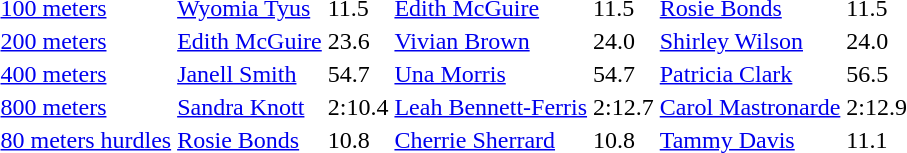<table>
<tr>
<td><a href='#'>100 meters</a></td>
<td><a href='#'>Wyomia Tyus</a></td>
<td>11.5</td>
<td><a href='#'>Edith McGuire</a></td>
<td>11.5</td>
<td><a href='#'>Rosie Bonds</a></td>
<td>11.5</td>
</tr>
<tr>
<td><a href='#'>200 meters</a></td>
<td><a href='#'>Edith McGuire</a></td>
<td>23.6</td>
<td><a href='#'>Vivian Brown</a></td>
<td>24.0</td>
<td><a href='#'>Shirley Wilson</a></td>
<td>24.0</td>
</tr>
<tr>
<td><a href='#'>400 meters</a></td>
<td><a href='#'>Janell Smith</a></td>
<td>54.7</td>
<td><a href='#'>Una Morris</a></td>
<td>54.7</td>
<td><a href='#'>Patricia Clark</a></td>
<td>56.5</td>
</tr>
<tr>
<td><a href='#'>800 meters</a></td>
<td><a href='#'>Sandra Knott</a></td>
<td>2:10.4</td>
<td><a href='#'>Leah Bennett-Ferris</a></td>
<td>2:12.7</td>
<td><a href='#'>Carol Mastronarde</a></td>
<td>2:12.9</td>
</tr>
<tr>
<td><a href='#'>80 meters hurdles</a></td>
<td><a href='#'>Rosie Bonds</a></td>
<td>10.8</td>
<td><a href='#'>Cherrie Sherrard</a></td>
<td>10.8</td>
<td><a href='#'>Tammy Davis</a></td>
<td>11.1</td>
</tr>
</table>
